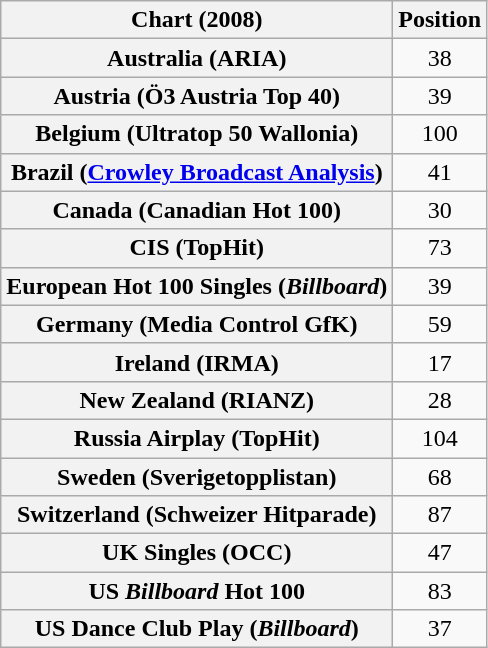<table class="wikitable sortable plainrowheaders" style="text-align:center">
<tr>
<th scope="col">Chart (2008)</th>
<th scope="col">Position</th>
</tr>
<tr>
<th scope="row">Australia (ARIA)</th>
<td>38</td>
</tr>
<tr>
<th scope="row">Austria (Ö3 Austria Top 40)</th>
<td>39</td>
</tr>
<tr>
<th scope="row">Belgium (Ultratop 50 Wallonia)</th>
<td>100</td>
</tr>
<tr>
<th scope="row">Brazil (<a href='#'>Crowley Broadcast Analysis</a>)</th>
<td>41</td>
</tr>
<tr>
<th scope="row">Canada (Canadian Hot 100)</th>
<td>30</td>
</tr>
<tr>
<th scope="row">CIS (TopHit)</th>
<td>73</td>
</tr>
<tr>
<th scope="row">European Hot 100 Singles (<em>Billboard</em>)</th>
<td>39</td>
</tr>
<tr>
<th scope="row">Germany (Media Control GfK)</th>
<td>59</td>
</tr>
<tr>
<th scope="row">Ireland (IRMA)</th>
<td>17</td>
</tr>
<tr>
<th scope="row">New Zealand (RIANZ)</th>
<td>28</td>
</tr>
<tr>
<th scope="row">Russia Airplay (TopHit)</th>
<td>104</td>
</tr>
<tr>
<th scope="row">Sweden (Sverigetopplistan)</th>
<td>68</td>
</tr>
<tr>
<th scope="row">Switzerland (Schweizer Hitparade)</th>
<td>87</td>
</tr>
<tr>
<th scope="row">UK Singles (OCC)</th>
<td>47</td>
</tr>
<tr>
<th scope="row">US <em>Billboard</em> Hot 100</th>
<td>83</td>
</tr>
<tr>
<th scope="row">US Dance Club Play (<em>Billboard</em>)</th>
<td>37</td>
</tr>
</table>
